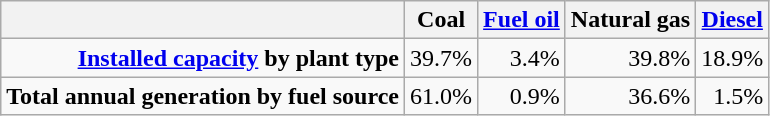<table class="wikitable">
<tr>
<th></th>
<th>Coal</th>
<th><a href='#'>Fuel oil</a></th>
<th>Natural gas</th>
<th><a href='#'>Diesel</a></th>
</tr>
<tr style="text-align:right;">
<td><strong><a href='#'>Installed capacity</a> by plant type</strong></td>
<td>39.7%</td>
<td>3.4%</td>
<td>39.8%</td>
<td>18.9%</td>
</tr>
<tr style="text-align:right;">
<td><strong>Total annual generation by fuel source</strong></td>
<td>61.0%</td>
<td>0.9%</td>
<td>36.6%</td>
<td>1.5%</td>
</tr>
</table>
